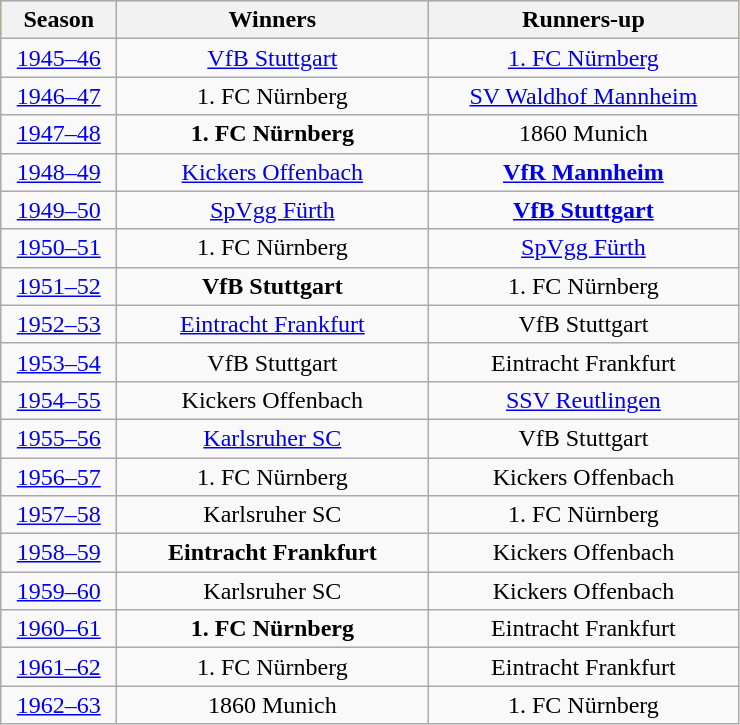<table class="wikitable">
<tr align="center" bgcolor="#FFD700">
<th width="70">Season</th>
<th width="200">Winners</th>
<th width="200">Runners-up</th>
</tr>
<tr align="center">
<td><a href='#'>1945–46</a></td>
<td><a href='#'>VfB Stuttgart</a></td>
<td><a href='#'>1. FC Nürnberg</a></td>
</tr>
<tr align="center">
<td><a href='#'>1946–47</a></td>
<td>1. FC Nürnberg</td>
<td><a href='#'>SV Waldhof Mannheim</a></td>
</tr>
<tr align="center">
<td><a href='#'>1947–48</a></td>
<td><strong>1. FC Nürnberg</strong></td>
<td>1860 Munich</td>
</tr>
<tr align="center">
<td><a href='#'>1948–49</a></td>
<td><a href='#'>Kickers Offenbach</a></td>
<td><strong><a href='#'>VfR Mannheim</a></strong></td>
</tr>
<tr align="center">
<td><a href='#'>1949–50</a></td>
<td><a href='#'>SpVgg Fürth</a></td>
<td><strong><a href='#'>VfB Stuttgart</a></strong></td>
</tr>
<tr align="center">
<td><a href='#'>1950–51</a></td>
<td>1. FC Nürnberg</td>
<td><a href='#'>SpVgg Fürth</a></td>
</tr>
<tr align="center">
<td><a href='#'>1951–52</a></td>
<td><strong>VfB Stuttgart</strong></td>
<td>1. FC Nürnberg</td>
</tr>
<tr align="center">
<td><a href='#'>1952–53</a></td>
<td><a href='#'>Eintracht Frankfurt</a></td>
<td>VfB Stuttgart</td>
</tr>
<tr align="center">
<td><a href='#'>1953–54</a></td>
<td>VfB Stuttgart</td>
<td>Eintracht Frankfurt</td>
</tr>
<tr align="center">
<td><a href='#'>1954–55</a></td>
<td>Kickers Offenbach</td>
<td><a href='#'>SSV Reutlingen</a></td>
</tr>
<tr align="center">
<td><a href='#'>1955–56</a></td>
<td><a href='#'>Karlsruher SC</a></td>
<td>VfB Stuttgart</td>
</tr>
<tr align="center">
<td><a href='#'>1956–57</a></td>
<td>1. FC Nürnberg</td>
<td>Kickers Offenbach</td>
</tr>
<tr align="center">
<td><a href='#'>1957–58</a></td>
<td>Karlsruher SC</td>
<td>1. FC Nürnberg</td>
</tr>
<tr align="center">
<td><a href='#'>1958–59</a></td>
<td><strong>Eintracht Frankfurt</strong></td>
<td>Kickers Offenbach</td>
</tr>
<tr align="center">
<td><a href='#'>1959–60</a></td>
<td>Karlsruher SC</td>
<td>Kickers Offenbach</td>
</tr>
<tr align="center">
<td><a href='#'>1960–61</a></td>
<td><strong>1. FC Nürnberg</strong></td>
<td>Eintracht Frankfurt</td>
</tr>
<tr align="center">
<td><a href='#'>1961–62</a></td>
<td>1. FC Nürnberg</td>
<td>Eintracht Frankfurt</td>
</tr>
<tr align="center">
<td><a href='#'>1962–63</a></td>
<td>1860 Munich</td>
<td>1. FC Nürnberg</td>
</tr>
</table>
